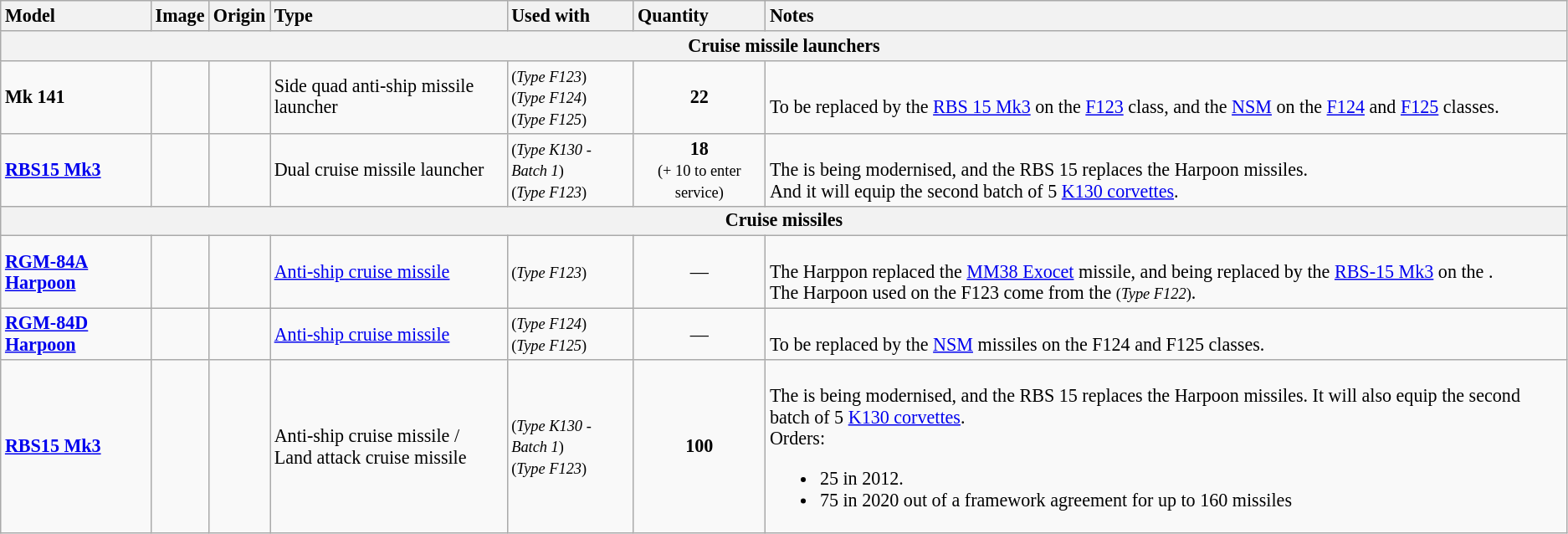<table class="wikitable" style="font-size: 92%;">
<tr>
<th style="text-align: left">Model</th>
<th style="text-align: left">Image</th>
<th style="text-align: left">Origin</th>
<th style="text-align: left">Type</th>
<th style="text-align: left">Used with</th>
<th style="text-align: left">Quantity</th>
<th style="text-align: left">Notes</th>
</tr>
<tr>
<th colspan="7">Cruise missile launchers</th>
</tr>
<tr>
<td><strong>Mk 141</strong></td>
<td style="text-align: center"></td>
<td></td>
<td>Side quad anti-ship missile launcher</td>
<td> <small>(<em>Type F123</em>)</small><br> <small>(<em>Type F124</em>)</small><br> <small>(<em>Type F125</em>)</small></td>
<td style="text-align: center"><strong>22</strong></td>
<td><br>To be replaced by the <a href='#'>RBS 15 Mk3</a> on the <a href='#'>F123</a> class, and the <a href='#'>NSM</a> on the <a href='#'>F124</a> and <a href='#'>F125</a> classes.</td>
</tr>
<tr>
<td><strong><a href='#'>RBS15 Mk3</a></strong></td>
<td style="text-align: center"><br></td>
<td><br></td>
<td>Dual cruise missile launcher</td>
<td> <small>(<em>Type K130 - Batch 1</em>)</small><br> <small>(<em>Type F123</em>)</small></td>
<td style="text-align: center"><strong>18</strong><br><small>(+ 10 to enter service)</small></td>
<td><br>The  is being modernised, and the RBS 15 replaces the Harpoon missiles.<br>And it will equip the second batch of 5 <a href='#'>K130 corvettes</a>.</td>
</tr>
<tr>
<th colspan="7">Cruise missiles</th>
</tr>
<tr>
<td><strong><a href='#'>RGM-84A Harpoon</a></strong></td>
<td style="text-align: center"></td>
<td></td>
<td><a href='#'>Anti-ship cruise missile</a></td>
<td> <small>(<em>Type F123</em>)</small></td>
<td style="text-align: center">—</td>
<td><br>The Harppon replaced the <a href='#'>MM38 Exocet</a> missile, and being replaced by the <a href='#'>RBS-15 Mk3</a> on the .<br>The Harpoon used on the F123 come from the  <small>(<em>Type</em> <em>F122</em>)</small>.</td>
</tr>
<tr>
<td><strong><a href='#'>RGM-84D Harpoon</a></strong></td>
<td style="text-align: center"></td>
<td></td>
<td><a href='#'>Anti-ship cruise missile</a></td>
<td> <small>(<em>Type F124</em>)</small><br> <small>(<em>Type F125</em>)</small></td>
<td style="text-align: center">—</td>
<td><br>To be replaced by the <a href='#'>NSM</a> missiles on the F124 and F125 classes.</td>
</tr>
<tr>
<td><strong><a href='#'>RBS15 Mk3</a></strong></td>
<td style="text-align: center"></td>
<td><br></td>
<td>Anti-ship cruise missile /<br>Land attack cruise missile</td>
<td> <small>(<em>Type K130 - Batch 1</em>)</small><br> <small>(<em>Type F123</em>)</small></td>
<td style="text-align: center"><strong>100</strong></td>
<td><br>The  is being modernised, and the RBS 15 replaces the Harpoon missiles. It will also equip the second batch of 5 <a href='#'>K130 corvettes</a>.<br>Orders:<ul><li>25 in 2012.</li><li>75 in 2020 out of a framework agreement for up to 160 missiles</li></ul></td>
</tr>
</table>
